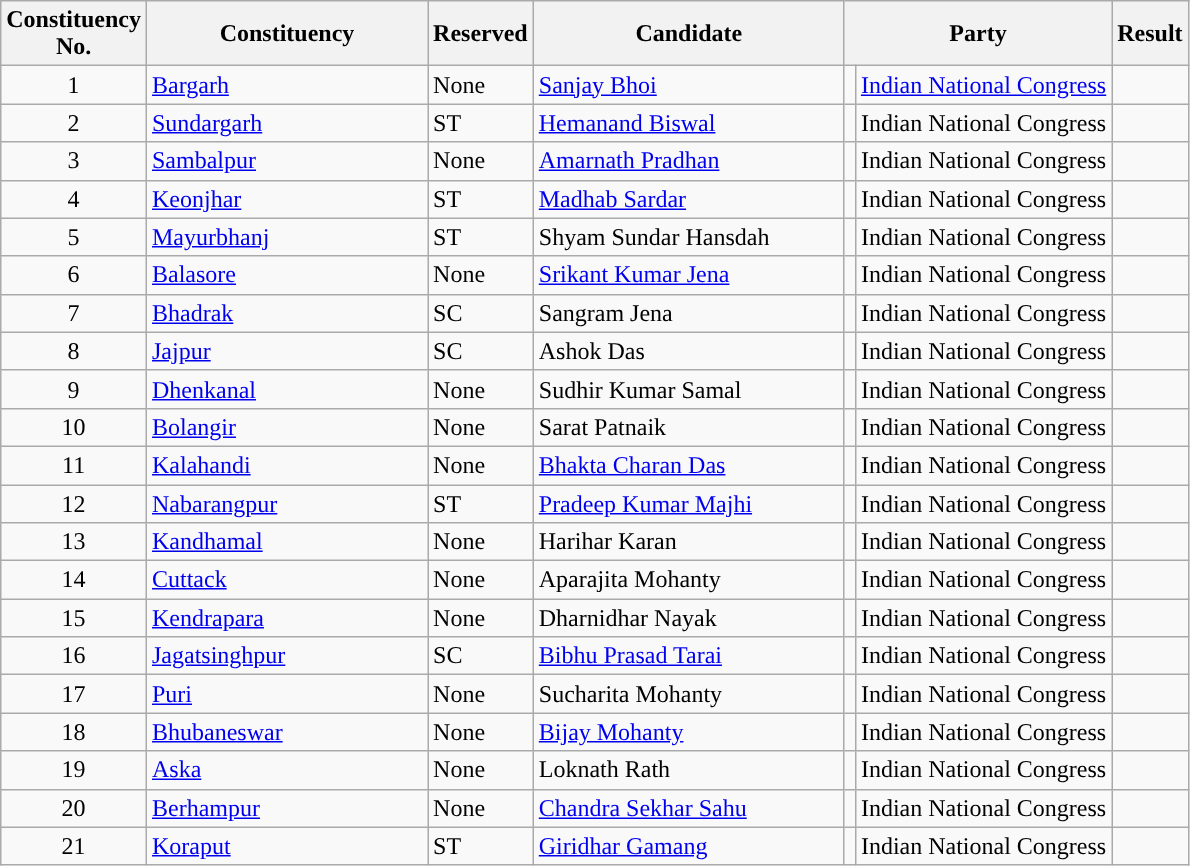<table class= "wikitable sortable">
<tr>
<th>Constituency <br> No.</th>
<th style="width:180px;">Constituency</th>
<th>Reserved</th>
<th style="width:200px;">Candidate</th>
<th colspan=2>Party</th>
<th>Result</th>
</tr>
<tr>
<td align="center">1</td>
<td><a href='#'>Bargarh</a></td>
<td>None</td>
<td><a href='#'>Sanjay Bhoi</a></td>
<td></td>
<td><a href='#'>Indian National Congress</a></td>
<td></td>
</tr>
<tr>
<td align="center">2</td>
<td><a href='#'>Sundargarh</a></td>
<td>ST</td>
<td><a href='#'>Hemanand Biswal</a></td>
<td></td>
<td>Indian National Congress</td>
<td></td>
</tr>
<tr>
<td align="center">3</td>
<td><a href='#'>Sambalpur</a></td>
<td>None</td>
<td><a href='#'>Amarnath Pradhan</a></td>
<td></td>
<td>Indian National Congress</td>
<td></td>
</tr>
<tr>
<td align="center">4</td>
<td><a href='#'>Keonjhar</a></td>
<td>ST</td>
<td><a href='#'>Madhab Sardar</a></td>
<td></td>
<td>Indian National Congress</td>
<td></td>
</tr>
<tr>
<td align="center">5</td>
<td><a href='#'>Mayurbhanj</a></td>
<td>ST</td>
<td>Shyam Sundar Hansdah</td>
<td></td>
<td>Indian National Congress</td>
<td></td>
</tr>
<tr>
<td align="center">6</td>
<td><a href='#'>Balasore</a></td>
<td>None</td>
<td><a href='#'>Srikant Kumar Jena</a></td>
<td></td>
<td>Indian National Congress</td>
<td></td>
</tr>
<tr>
<td align="center">7</td>
<td><a href='#'>Bhadrak</a></td>
<td>SC</td>
<td>Sangram Jena</td>
<td></td>
<td>Indian National Congress</td>
<td></td>
</tr>
<tr>
<td align="center">8</td>
<td><a href='#'>Jajpur</a></td>
<td>SC</td>
<td>Ashok Das</td>
<td></td>
<td>Indian National Congress</td>
<td></td>
</tr>
<tr>
<td align="center">9</td>
<td><a href='#'>Dhenkanal</a></td>
<td>None</td>
<td>Sudhir Kumar Samal</td>
<td></td>
<td>Indian National Congress</td>
<td></td>
</tr>
<tr>
<td align="center">10</td>
<td><a href='#'>Bolangir</a></td>
<td>None</td>
<td>Sarat Patnaik</td>
<td></td>
<td>Indian National Congress</td>
<td></td>
</tr>
<tr>
<td align="center">11</td>
<td><a href='#'>Kalahandi</a></td>
<td>None</td>
<td><a href='#'>Bhakta Charan Das</a></td>
<td></td>
<td>Indian National Congress</td>
<td></td>
</tr>
<tr>
<td align="center">12</td>
<td><a href='#'>Nabarangpur</a></td>
<td>ST</td>
<td><a href='#'>Pradeep Kumar Majhi</a></td>
<td></td>
<td>Indian National Congress</td>
<td></td>
</tr>
<tr>
<td align="center">13</td>
<td><a href='#'>Kandhamal</a></td>
<td>None</td>
<td>Harihar Karan</td>
<td></td>
<td>Indian National Congress</td>
<td></td>
</tr>
<tr>
<td align="center">14</td>
<td><a href='#'>Cuttack</a></td>
<td>None</td>
<td>Aparajita Mohanty</td>
<td></td>
<td>Indian National Congress</td>
<td></td>
</tr>
<tr>
<td align="center">15</td>
<td><a href='#'>Kendrapara</a></td>
<td>None</td>
<td>Dharnidhar Nayak</td>
<td></td>
<td>Indian National Congress</td>
<td></td>
</tr>
<tr>
<td align="center">16</td>
<td><a href='#'>Jagatsinghpur</a></td>
<td>SC</td>
<td><a href='#'>Bibhu Prasad Tarai</a></td>
<td></td>
<td>Indian National Congress</td>
<td></td>
</tr>
<tr>
<td align="center">17</td>
<td><a href='#'>Puri</a></td>
<td>None</td>
<td>Sucharita Mohanty</td>
<td></td>
<td>Indian National Congress</td>
<td></td>
</tr>
<tr>
<td align="center">18</td>
<td><a href='#'>Bhubaneswar</a></td>
<td>None</td>
<td><a href='#'>Bijay Mohanty</a></td>
<td></td>
<td>Indian National Congress</td>
<td></td>
</tr>
<tr>
<td align="center">19</td>
<td><a href='#'>Aska</a></td>
<td>None</td>
<td>Loknath Rath</td>
<td></td>
<td>Indian National Congress</td>
<td></td>
</tr>
<tr>
<td align="center">20</td>
<td><a href='#'>Berhampur</a></td>
<td>None</td>
<td><a href='#'>Chandra Sekhar Sahu</a></td>
<td></td>
<td>Indian National Congress</td>
<td></td>
</tr>
<tr>
<td align="center">21</td>
<td><a href='#'>Koraput</a></td>
<td>ST</td>
<td><a href='#'>Giridhar Gamang</a></td>
<td></td>
<td>Indian National Congress</td>
<td></td>
</tr>
</table>
